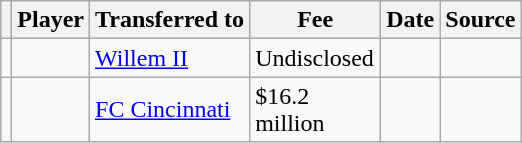<table class="wikitable plainrowheaders sortable">
<tr>
<th></th>
<th scope="col">Player</th>
<th>Transferred to</th>
<th style="width: 80px;">Fee</th>
<th scope="col">Date</th>
<th scope="col">Source</th>
</tr>
<tr>
<td align="center"></td>
<td> </td>
<td> <a href='#'>Willem II</a></td>
<td>Undisclosed</td>
<td></td>
<td></td>
</tr>
<tr>
<td align="center"></td>
<td> </td>
<td> <a href='#'>FC Cincinnati</a></td>
<td>$16.2 million</td>
<td></td>
<td></td>
</tr>
</table>
